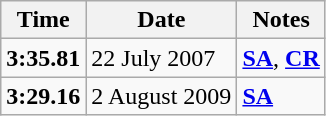<table class="wikitable">
<tr>
<th>Time</th>
<th>Date</th>
<th>Notes</th>
</tr>
<tr>
<td><strong>3:35.81</strong></td>
<td>22 July 2007</td>
<td><strong><a href='#'>SA</a></strong>, <strong><a href='#'>CR</a></strong></td>
</tr>
<tr>
<td><strong>3:29.16</strong></td>
<td>2 August 2009</td>
<td><strong><a href='#'>SA</a></strong></td>
</tr>
</table>
